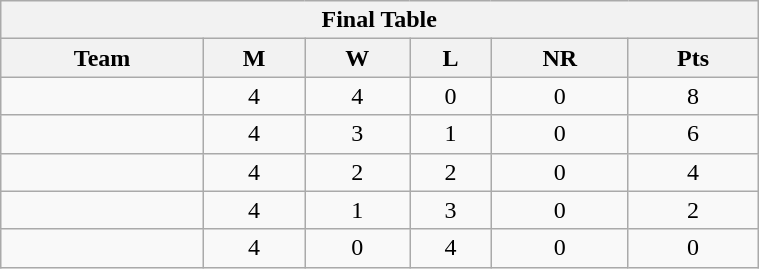<table class="wikitable" style="text-align:left; width:40%">
<tr>
<th colspan="8">Final Table</th>
</tr>
<tr>
<th>Team</th>
<th>M</th>
<th>W</th>
<th>L</th>
<th>NR</th>
<th>Pts</th>
</tr>
<tr style="text-align:center;">
<td align=left></td>
<td>4</td>
<td>4</td>
<td>0</td>
<td>0</td>
<td>8</td>
</tr>
<tr style="text-align:center;">
<td align=left></td>
<td>4</td>
<td>3</td>
<td>1</td>
<td>0</td>
<td>6</td>
</tr>
<tr style="text-align:center;">
<td align=left></td>
<td>4</td>
<td>2</td>
<td>2</td>
<td>0</td>
<td>4</td>
</tr>
<tr style="text-align:center;">
<td align=left></td>
<td>4</td>
<td>1</td>
<td>3</td>
<td>0</td>
<td>2</td>
</tr>
<tr style="text-align:center;">
<td align=left></td>
<td>4</td>
<td>0</td>
<td>4</td>
<td>0</td>
<td>0</td>
</tr>
</table>
